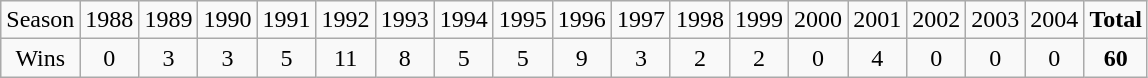<table class="wikitable sortable">
<tr>
<td>Season</td>
<td>1988</td>
<td>1989</td>
<td>1990</td>
<td>1991</td>
<td>1992</td>
<td>1993</td>
<td>1994</td>
<td>1995</td>
<td>1996</td>
<td>1997</td>
<td>1998</td>
<td>1999</td>
<td>2000</td>
<td>2001</td>
<td>2002</td>
<td>2003</td>
<td>2004</td>
<td><strong>Total</strong></td>
</tr>
<tr align=center>
<td>Wins</td>
<td>0</td>
<td>3</td>
<td>3</td>
<td>5</td>
<td>11</td>
<td>8</td>
<td>5</td>
<td>5</td>
<td>9</td>
<td>3</td>
<td>2</td>
<td>2</td>
<td>0</td>
<td>4</td>
<td>0</td>
<td>0</td>
<td>0</td>
<td><strong>60</strong></td>
</tr>
</table>
